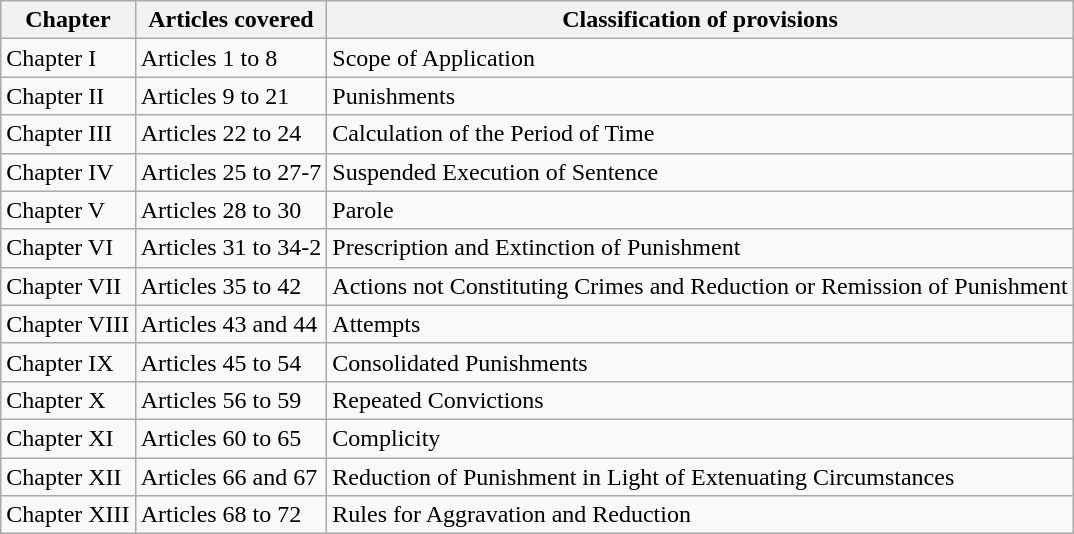<table class="wikitable" sortable style="margin:auto;">
<tr>
<th>Chapter</th>
<th>Articles covered</th>
<th>Classification of provisions</th>
</tr>
<tr>
<td>Chapter I</td>
<td>Articles 1 to 8</td>
<td>Scope of Application</td>
</tr>
<tr>
<td>Chapter II</td>
<td>Articles 9 to 21</td>
<td>Punishments</td>
</tr>
<tr>
<td>Chapter III</td>
<td>Articles 22 to 24</td>
<td>Calculation of the Period of Time</td>
</tr>
<tr>
<td>Chapter IV</td>
<td>Articles 25 to 27-7</td>
<td>Suspended Execution of Sentence</td>
</tr>
<tr>
<td>Chapter V</td>
<td>Articles 28 to 30</td>
<td>Parole</td>
</tr>
<tr>
<td>Chapter VI</td>
<td>Articles 31 to 34-2</td>
<td>Prescription and Extinction of Punishment</td>
</tr>
<tr>
<td>Chapter VII</td>
<td>Articles 35 to 42</td>
<td>Actions not Constituting Crimes and Reduction or Remission of Punishment</td>
</tr>
<tr>
<td>Chapter VIII</td>
<td>Articles 43 and 44</td>
<td>Attempts</td>
</tr>
<tr>
<td>Chapter IX</td>
<td>Articles 45 to 54</td>
<td>Consolidated Punishments</td>
</tr>
<tr>
<td>Chapter X</td>
<td>Articles 56 to 59</td>
<td>Repeated Convictions</td>
</tr>
<tr>
<td>Chapter XI</td>
<td>Articles 60 to 65</td>
<td>Complicity</td>
</tr>
<tr>
<td>Chapter XII</td>
<td>Articles 66 and 67</td>
<td>Reduction of Punishment in Light of Extenuating Circumstances</td>
</tr>
<tr>
<td>Chapter XIII</td>
<td>Articles 68 to 72</td>
<td>Rules for Aggravation and Reduction</td>
</tr>
</table>
